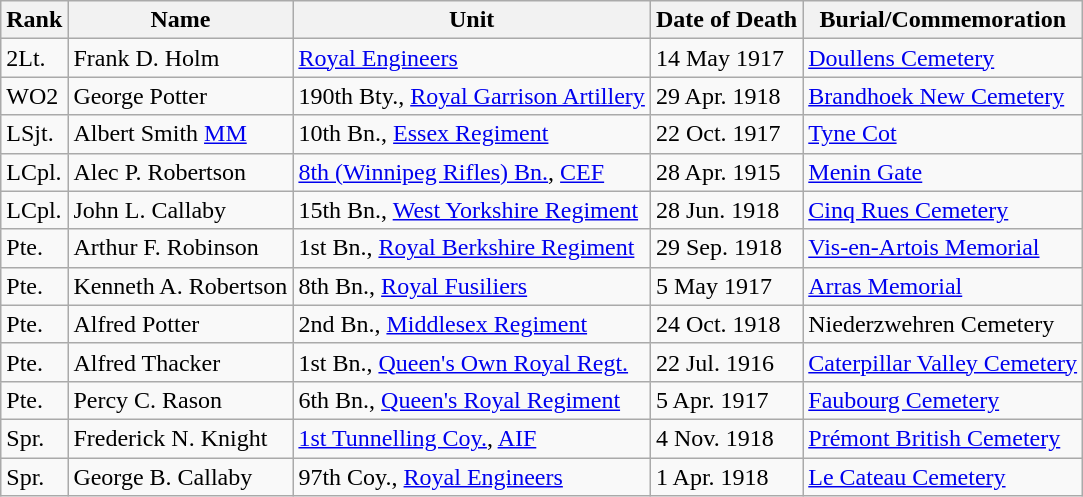<table class="wikitable">
<tr>
<th>Rank</th>
<th>Name</th>
<th>Unit</th>
<th>Date of Death</th>
<th>Burial/Commemoration</th>
</tr>
<tr>
<td>2Lt.</td>
<td>Frank D. Holm</td>
<td><a href='#'>Royal Engineers</a></td>
<td>14 May 1917</td>
<td><a href='#'>Doullens Cemetery</a></td>
</tr>
<tr>
<td>WO2</td>
<td>George Potter</td>
<td>190th Bty., <a href='#'>Royal Garrison Artillery</a></td>
<td>29 Apr. 1918</td>
<td><a href='#'>Brandhoek New Cemetery</a></td>
</tr>
<tr>
<td>LSjt.</td>
<td>Albert Smith <a href='#'>MM</a></td>
<td>10th Bn., <a href='#'>Essex Regiment</a></td>
<td>22 Oct. 1917</td>
<td><a href='#'>Tyne Cot</a></td>
</tr>
<tr>
<td>LCpl.</td>
<td>Alec P. Robertson</td>
<td><a href='#'>8th (Winnipeg Rifles) Bn.</a>, <a href='#'>CEF</a></td>
<td>28 Apr. 1915</td>
<td><a href='#'>Menin Gate</a></td>
</tr>
<tr>
<td>LCpl.</td>
<td>John L. Callaby</td>
<td>15th Bn., <a href='#'>West Yorkshire Regiment</a></td>
<td>28 Jun. 1918</td>
<td><a href='#'>Cinq Rues Cemetery</a></td>
</tr>
<tr>
<td>Pte.</td>
<td>Arthur F. Robinson</td>
<td>1st Bn., <a href='#'>Royal Berkshire Regiment</a></td>
<td>29 Sep. 1918</td>
<td><a href='#'>Vis-en-Artois Memorial</a></td>
</tr>
<tr>
<td>Pte.</td>
<td>Kenneth A. Robertson</td>
<td>8th Bn., <a href='#'>Royal Fusiliers</a></td>
<td>5 May 1917</td>
<td><a href='#'>Arras Memorial</a></td>
</tr>
<tr>
<td>Pte.</td>
<td>Alfred Potter</td>
<td>2nd Bn., <a href='#'>Middlesex Regiment</a></td>
<td>24 Oct. 1918</td>
<td>Niederzwehren Cemetery</td>
</tr>
<tr>
<td>Pte.</td>
<td>Alfred Thacker</td>
<td>1st Bn., <a href='#'>Queen's Own Royal Regt.</a></td>
<td>22 Jul. 1916</td>
<td><a href='#'>Caterpillar Valley Cemetery</a></td>
</tr>
<tr>
<td>Pte.</td>
<td>Percy C. Rason</td>
<td>6th Bn., <a href='#'>Queen's Royal Regiment</a></td>
<td>5 Apr. 1917</td>
<td><a href='#'>Faubourg Cemetery</a></td>
</tr>
<tr>
<td>Spr.</td>
<td>Frederick N. Knight</td>
<td><a href='#'>1st Tunnelling Coy.</a>, <a href='#'>AIF</a></td>
<td>4 Nov. 1918</td>
<td><a href='#'>Prémont British Cemetery</a></td>
</tr>
<tr>
<td>Spr.</td>
<td>George B. Callaby</td>
<td>97th Coy., <a href='#'>Royal Engineers</a></td>
<td>1 Apr. 1918</td>
<td><a href='#'>Le Cateau Cemetery</a></td>
</tr>
</table>
